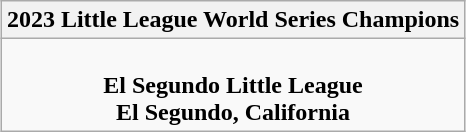<table class="wikitable" style="text-align: center; margin: 0 auto;">
<tr>
<th>2023 Little League World Series Champions</th>
</tr>
<tr>
<td> <br><strong>El Segundo Little League</strong><br><strong> El Segundo, California</strong></td>
</tr>
</table>
